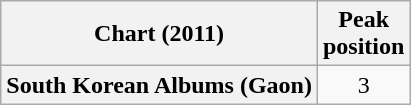<table class="wikitable plainrowheaders">
<tr>
<th scope="col">Chart (2011)</th>
<th scope="col">Peak<br>position</th>
</tr>
<tr>
<th scope="row">South Korean Albums (Gaon)</th>
<td style="text-align:center;">3</td>
</tr>
</table>
